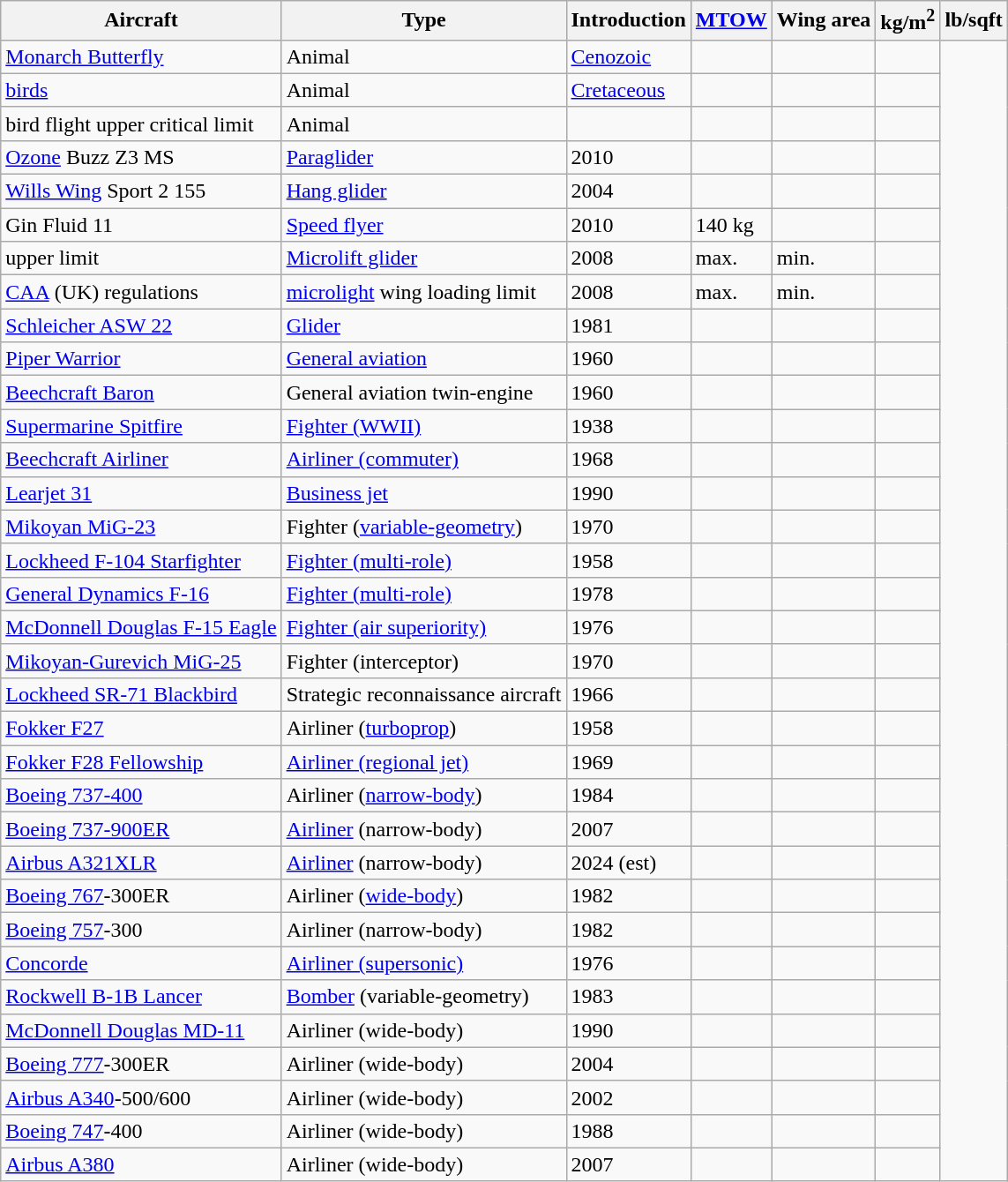<table class="wikitable sortable defaultright col1left col2left col3left">
<tr>
<th>Aircraft</th>
<th>Type</th>
<th>Introduction</th>
<th data-sort-type="number"><a href='#'>MTOW</a></th>
<th data-sort-type="number">Wing area</th>
<th data-sort-type="number">kg/m<sup>2</sup></th>
<th data-sort-type="number">lb/sqft</th>
</tr>
<tr>
<td><a href='#'>Monarch Butterfly</a></td>
<td>Animal</td>
<td data-sort-value="-66000000"><a href='#'>Cenozoic</a></td>
<td></td>
<td></td>
<td></td>
</tr>
<tr>
<td><a href='#'>birds</a></td>
<td>Animal</td>
<td data-sort-value="-145000000"><a href='#'>Cretaceous</a></td>
<td></td>
<td></td>
<td></td>
</tr>
<tr>
<td>bird flight upper critical limit</td>
<td>Animal</td>
<td></td>
<td></td>
<td></td>
<td></td>
</tr>
<tr>
<td><a href='#'>Ozone</a> Buzz Z3 MS</td>
<td><a href='#'>Paraglider</a></td>
<td>2010</td>
<td></td>
<td></td>
<td></td>
</tr>
<tr>
<td><a href='#'>Wills Wing</a> Sport 2 155</td>
<td><a href='#'>Hang glider</a></td>
<td>2004</td>
<td></td>
<td></td>
<td></td>
</tr>
<tr>
<td>Gin Fluid 11</td>
<td><a href='#'>Speed flyer</a></td>
<td>2010</td>
<td>140 kg</td>
<td></td>
<td></td>
</tr>
<tr>
<td>upper limit</td>
<td><a href='#'>Microlift glider</a></td>
<td>2008</td>
<td> max.</td>
<td> min.</td>
<td></td>
</tr>
<tr>
<td><a href='#'>CAA</a> (UK) regulations</td>
<td><a href='#'>microlight</a> wing loading limit</td>
<td>2008 </td>
<td> max. </td>
<td> min.</td>
<td></td>
</tr>
<tr>
<td><a href='#'>Schleicher ASW 22</a></td>
<td><a href='#'>Glider</a></td>
<td>1981</td>
<td></td>
<td></td>
<td></td>
</tr>
<tr>
<td><a href='#'>Piper Warrior</a></td>
<td><a href='#'>General aviation</a></td>
<td>1960</td>
<td></td>
<td></td>
<td></td>
</tr>
<tr>
<td><a href='#'>Beechcraft Baron</a></td>
<td>General aviation twin-engine</td>
<td>1960</td>
<td></td>
<td></td>
<td></td>
</tr>
<tr>
<td><a href='#'>Supermarine Spitfire</a></td>
<td><a href='#'>Fighter (WWII)</a></td>
<td>1938</td>
<td></td>
<td></td>
<td></td>
</tr>
<tr>
<td><a href='#'>Beechcraft Airliner</a></td>
<td><a href='#'>Airliner (commuter)</a></td>
<td>1968</td>
<td></td>
<td></td>
<td></td>
</tr>
<tr>
<td><a href='#'>Learjet 31</a></td>
<td><a href='#'>Business jet</a></td>
<td>1990</td>
<td></td>
<td></td>
<td></td>
</tr>
<tr>
<td><a href='#'>Mikoyan MiG-23</a></td>
<td>Fighter (<a href='#'>variable-geometry</a>)</td>
<td>1970</td>
<td></td>
<td></td>
<td></td>
</tr>
<tr>
<td><a href='#'>Lockheed F-104 Starfighter</a></td>
<td><a href='#'>Fighter (multi-role)</a></td>
<td>1958</td>
<td></td>
<td></td>
<td></td>
</tr>
<tr>
<td><a href='#'>General Dynamics F-16</a></td>
<td><a href='#'>Fighter (multi-role)</a></td>
<td>1978</td>
<td></td>
<td></td>
<td></td>
</tr>
<tr>
<td><a href='#'>McDonnell Douglas F-15 Eagle</a></td>
<td><a href='#'>Fighter (air superiority)</a></td>
<td>1976</td>
<td></td>
<td></td>
<td></td>
</tr>
<tr>
<td><a href='#'>Mikoyan-Gurevich MiG-25</a></td>
<td>Fighter (interceptor)</td>
<td>1970</td>
<td></td>
<td></td>
<td></td>
</tr>
<tr>
<td><a href='#'>Lockheed SR-71 Blackbird</a></td>
<td>Strategic reconnaissance aircraft</td>
<td>1966</td>
<td></td>
<td></td>
<td></td>
</tr>
<tr>
<td><a href='#'>Fokker F27</a></td>
<td>Airliner (<a href='#'>turboprop</a>)</td>
<td>1958</td>
<td></td>
<td></td>
<td></td>
</tr>
<tr>
<td><a href='#'>Fokker F28 Fellowship</a></td>
<td><a href='#'>Airliner (regional jet)</a></td>
<td>1969</td>
<td></td>
<td></td>
<td></td>
</tr>
<tr>
<td><a href='#'>Boeing 737-400</a></td>
<td>Airliner (<a href='#'>narrow-body</a>)</td>
<td>1984</td>
<td></td>
<td></td>
<td></td>
</tr>
<tr>
<td><a href='#'>Boeing 737-900ER</a></td>
<td><a href='#'>Airliner</a> (narrow-body)</td>
<td>2007</td>
<td></td>
<td></td>
<td></td>
</tr>
<tr>
<td><a href='#'>Airbus A321XLR</a></td>
<td><a href='#'>Airliner</a> (narrow-body)</td>
<td>2024 (est)</td>
<td></td>
<td></td>
<td></td>
</tr>
<tr>
<td><a href='#'>Boeing 767</a>-300ER</td>
<td>Airliner (<a href='#'>wide-body</a>)</td>
<td>1982</td>
<td></td>
<td></td>
<td></td>
</tr>
<tr>
<td><a href='#'>Boeing 757</a>-300</td>
<td>Airliner (narrow-body)</td>
<td>1982</td>
<td></td>
<td></td>
<td></td>
</tr>
<tr>
<td><a href='#'>Concorde</a></td>
<td><a href='#'>Airliner (supersonic)</a></td>
<td>1976</td>
<td></td>
<td></td>
<td></td>
</tr>
<tr>
<td><a href='#'>Rockwell B-1B Lancer</a></td>
<td><a href='#'>Bomber</a> (variable-geometry)</td>
<td>1983</td>
<td></td>
<td></td>
<td></td>
</tr>
<tr>
<td><a href='#'>McDonnell Douglas MD-11</a></td>
<td>Airliner (wide-body)</td>
<td>1990</td>
<td></td>
<td></td>
<td></td>
</tr>
<tr>
<td><a href='#'>Boeing 777</a>-300ER</td>
<td>Airliner (wide-body)</td>
<td>2004</td>
<td></td>
<td></td>
<td></td>
</tr>
<tr>
<td><a href='#'>Airbus A340</a>-500/600</td>
<td>Airliner (wide-body)</td>
<td>2002</td>
<td></td>
<td></td>
<td></td>
</tr>
<tr>
<td><a href='#'>Boeing 747</a>-400</td>
<td>Airliner (wide-body)</td>
<td>1988</td>
<td></td>
<td></td>
<td></td>
</tr>
<tr>
<td><a href='#'>Airbus A380</a></td>
<td>Airliner (wide-body)</td>
<td>2007</td>
<td></td>
<td></td>
<td></td>
</tr>
</table>
